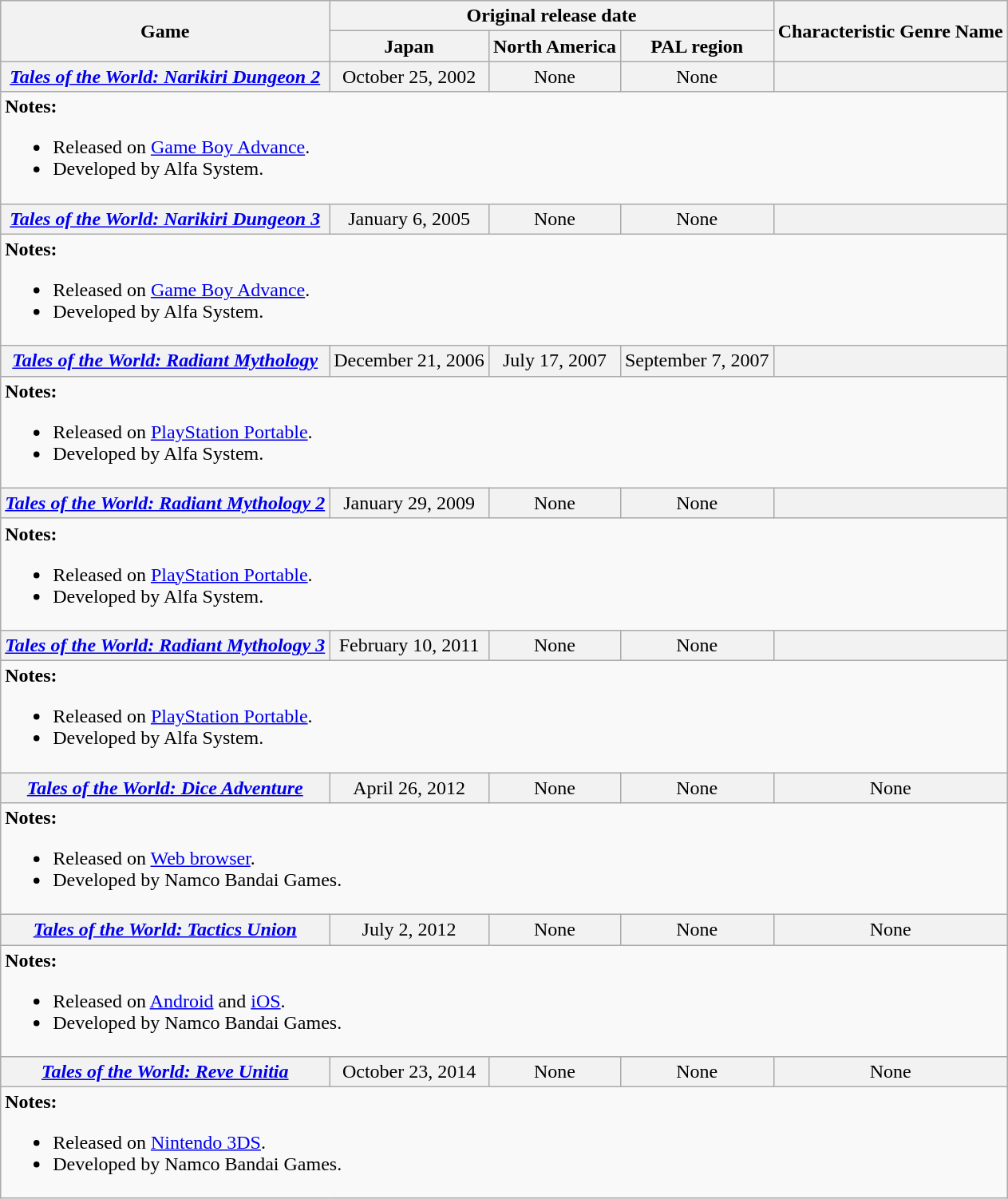<table class="wikitable" border="1">
<tr style="text-align: center;">
<th rowspan="2">Game</th>
<th colspan="3">Original release date</th>
<th rowspan="2">Characteristic Genre Name</th>
</tr>
<tr>
<th>Japan</th>
<th>North America</th>
<th>PAL region</th>
</tr>
<tr style="background:#f2f2f2; text-align:center;">
<td><strong><em> <a href='#'>Tales of the World: Narikiri Dungeon 2</a></em></strong></td>
<td>October 25, 2002</td>
<td>None</td>
<td>None</td>
<td></td>
</tr>
<tr>
<td colspan="5" style="border: none; vertical-align: top;"><strong>Notes:</strong><br><ul><li>Released on <a href='#'>Game Boy Advance</a>.</li><li>Developed by Alfa System.</li></ul></td>
</tr>
<tr style="background:#f2f2f2; text-align:center;">
<td><strong><em><a href='#'>Tales of the World: Narikiri Dungeon 3</a></em></strong></td>
<td>January 6, 2005</td>
<td>None</td>
<td>None</td>
<td></td>
</tr>
<tr>
<td colspan="5" style="border: none; vertical-align: top;"><strong>Notes:</strong><br><ul><li>Released on <a href='#'>Game Boy Advance</a>.</li><li>Developed by Alfa System.</li></ul></td>
</tr>
<tr style="background:#f2f2f2; text-align:center;">
<td><strong><em><a href='#'>Tales of the World: Radiant Mythology</a></em></strong></td>
<td>December 21, 2006</td>
<td>July 17, 2007</td>
<td>September 7, 2007</td>
<td></td>
</tr>
<tr>
<td colspan="5" style="border: none; vertical-align: top;"><strong>Notes:</strong><br><ul><li>Released on <a href='#'>PlayStation Portable</a>.</li><li>Developed by Alfa System.</li></ul></td>
</tr>
<tr style="background:#f2f2f2; text-align:center;">
<td><strong><em><a href='#'>Tales of the World: Radiant Mythology 2</a></em></strong></td>
<td>January 29, 2009</td>
<td>None</td>
<td>None</td>
<td></td>
</tr>
<tr>
<td colspan="5" style="border: none; vertical-align: top;"><strong>Notes:</strong><br><ul><li>Released on <a href='#'>PlayStation Portable</a>.</li><li>Developed by Alfa System.</li></ul></td>
</tr>
<tr style="background:#f2f2f2; text-align:center;">
<td><strong><em><a href='#'>Tales of the World: Radiant Mythology 3</a></em></strong></td>
<td>February 10, 2011</td>
<td>None</td>
<td>None</td>
<td></td>
</tr>
<tr>
<td colspan="5" style="border: none; vertical-align: top;"><strong>Notes:</strong><br><ul><li>Released on <a href='#'>PlayStation Portable</a>.</li><li>Developed by Alfa System.</li></ul></td>
</tr>
<tr style="background:#f2f2f2; text-align:center;">
<td><strong><em><a href='#'>Tales of the World: Dice Adventure</a></em></strong></td>
<td>April 26, 2012</td>
<td>None</td>
<td>None</td>
<td>None</td>
</tr>
<tr>
<td colspan="5" style="border: none; vertical-align: top;"><strong>Notes:</strong><br><ul><li>Released on <a href='#'>Web browser</a>.</li><li>Developed by Namco Bandai Games.</li></ul></td>
</tr>
<tr style="background:#f2f2f2; text-align:center;">
<td><strong><em><a href='#'>Tales of the World: Tactics Union</a></em></strong></td>
<td>July 2, 2012</td>
<td>None</td>
<td>None</td>
<td>None</td>
</tr>
<tr>
<td colspan="5" style="border: none; vertical-align: top;"><strong>Notes:</strong><br><ul><li>Released on <a href='#'>Android</a> and <a href='#'>iOS</a>.</li><li>Developed by Namco Bandai Games.</li></ul></td>
</tr>
<tr>
</tr>
<tr style="background:#f2f2f2; text-align:center;">
<td><strong><em><a href='#'>Tales of the World: Reve Unitia</a></em></strong></td>
<td>October 23, 2014</td>
<td>None</td>
<td>None</td>
<td>None</td>
</tr>
<tr>
<td colspan="5" style="border: none; vertical-align: top;"><strong>Notes:</strong><br><ul><li>Released on <a href='#'>Nintendo 3DS</a>.</li><li>Developed by Namco Bandai Games.</li></ul></td>
</tr>
</table>
